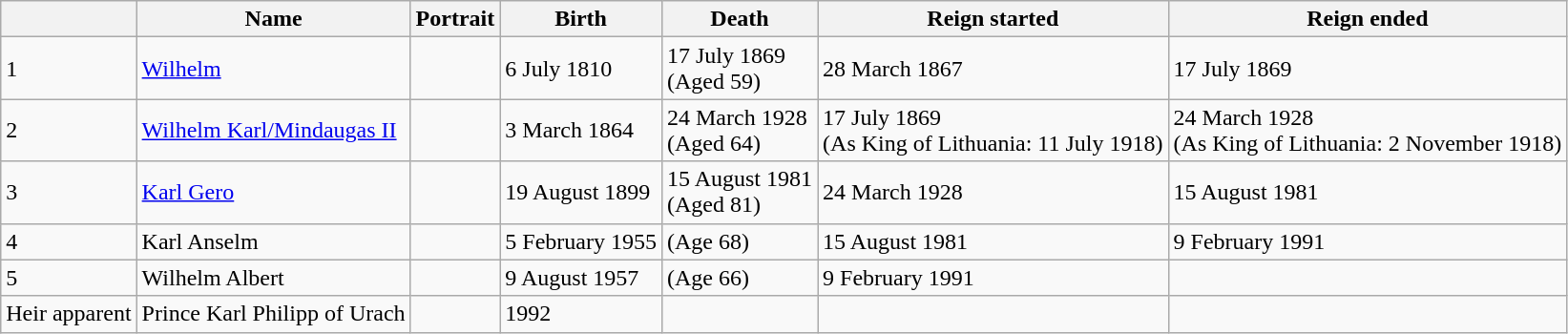<table class="wikitable">
<tr>
<th></th>
<th>Name</th>
<th>Portrait</th>
<th>Birth</th>
<th>Death</th>
<th>Reign started</th>
<th>Reign ended</th>
</tr>
<tr>
<td>1</td>
<td><a href='#'>Wilhelm</a></td>
<td></td>
<td>6 July 1810</td>
<td>17 July 1869<br>(Aged 59)</td>
<td>28 March 1867</td>
<td>17 July 1869</td>
</tr>
<tr>
<td>2</td>
<td><a href='#'>Wilhelm Karl/Mindaugas II</a></td>
<td></td>
<td>3 March 1864</td>
<td>24 March 1928<br>(Aged 64)</td>
<td>17 July 1869<br>(As King of Lithuania: 11 July 1918)</td>
<td>24 March 1928<br>(As King of Lithuania: 2 November 1918)</td>
</tr>
<tr>
<td>3</td>
<td><a href='#'>Karl Gero</a></td>
<td></td>
<td>19 August 1899</td>
<td>15 August 1981<br>(Aged 81)</td>
<td>24 March 1928</td>
<td>15 August 1981</td>
</tr>
<tr>
<td>4</td>
<td>Karl Anselm</td>
<td></td>
<td>5 February 1955</td>
<td>(Age 68)</td>
<td>15 August 1981</td>
<td>9 February 1991</td>
</tr>
<tr>
<td>5</td>
<td>Wilhelm Albert</td>
<td></td>
<td>9 August 1957</td>
<td>(Age 66)</td>
<td>9 February 1991</td>
<td></td>
</tr>
<tr>
<td>Heir apparent</td>
<td>Prince Karl Philipp of Urach</td>
<td></td>
<td>1992</td>
<td></td>
<td></td>
<td></td>
</tr>
</table>
